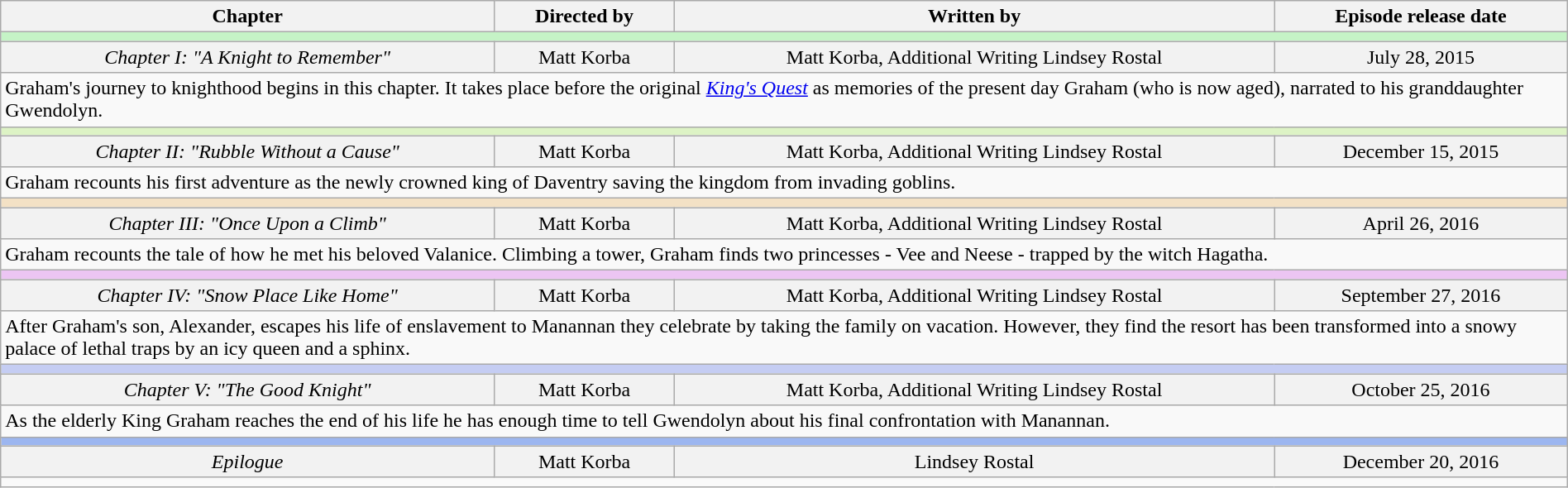<table class="wikitable" style="width:100%;">
<tr style="text-align: center;">
<th scope="col">Chapter</th>
<th scope="col">Directed by</th>
<th scope="col">Written by</th>
<th scope="col">Episode release date</th>
</tr>
<tr>
<td colspan="4" style="background:#c5f3c6;"></td>
</tr>
<tr style="background:#f2f2f2; text-align:center;">
<td><em>Chapter I: "A Knight to Remember"</em></td>
<td>Matt Korba</td>
<td>Matt Korba, Additional Writing Lindsey Rostal</td>
<td>July 28, 2015</td>
</tr>
<tr>
<td colspan="4" style="border: none; vertical-align: top;">Graham's journey to knighthood begins in this chapter. It takes place before the original <em><a href='#'>King's Quest</a></em> as memories of the present day Graham (who is now aged), narrated to his granddaughter Gwendolyn.</td>
</tr>
<tr>
<td colspan="4" style="background:#ddf3c5;"></td>
</tr>
<tr style="background:#f2f2f2; text-align:center;">
<td><em>Chapter II: "Rubble Without a Cause"</em></td>
<td>Matt Korba</td>
<td>Matt Korba, Additional Writing Lindsey Rostal</td>
<td>December 15, 2015</td>
</tr>
<tr>
<td colspan="4" style="border: none; vertical-align: top;">Graham recounts his first adventure as the newly crowned king of Daventry saving the kingdom from invading goblins.</td>
</tr>
<tr style="background:#f2f2f2; text-align:center;">
</tr>
<tr>
<td colspan="4" style="background:#f3e1c5;"></td>
</tr>
<tr style="background:#f2f2f2; text-align:center;">
<td><em>Chapter III: "Once Upon a Climb"</em></td>
<td>Matt Korba</td>
<td>Matt Korba, Additional Writing Lindsey Rostal</td>
<td>April 26, 2016</td>
</tr>
<tr>
<td colspan="4" style="border: none; vertical-align: top;">Graham recounts the tale of how he met his beloved Valanice. Climbing a tower, Graham finds two princesses - Vee and Neese - trapped by the witch Hagatha.</td>
</tr>
<tr>
<td colspan="4" style="background:#ecc5f3;"></td>
</tr>
<tr style="background:#f2f2f2; text-align:center;">
<td><em>Chapter IV: "Snow Place Like Home"</em></td>
<td>Matt Korba</td>
<td>Matt Korba, Additional Writing Lindsey Rostal</td>
<td>September 27, 2016</td>
</tr>
<tr>
<td colspan="4" style="border: none; vertical-align: top;">After Graham's son, Alexander, escapes his life of enslavement to Manannan they celebrate by taking the family on vacation. However, they find the resort has been transformed into a snowy palace of lethal traps by an icy queen and a sphinx.</td>
</tr>
<tr>
<td colspan="4" style="background:#c5cdf3;"></td>
</tr>
<tr style="background:#f2f2f2; text-align:center;">
<td><em>Chapter V: "The Good Knight"</em></td>
<td>Matt Korba</td>
<td>Matt Korba, Additional Writing Lindsey Rostal</td>
<td>October 25, 2016</td>
</tr>
<tr>
<td colspan="4" style="border: none; vertical-align: top;">As the elderly King Graham reaches the end of his life he has enough time to tell Gwendolyn about his final confrontation with Manannan.</td>
</tr>
<tr>
<td colspan="4" style="background:#9cb6f0;"></td>
</tr>
<tr style="background:#f2f2f2; text-align:center;">
<td><em>Epilogue</em></td>
<td>Matt Korba</td>
<td>Lindsey Rostal</td>
<td>December 20, 2016</td>
</tr>
<tr>
<td colspan="4" style="border: none; vertical-align: top;"></td>
</tr>
</table>
